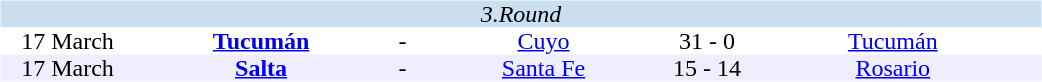<table width=700>
<tr>
<td width=700 valign="top"><br><table border=0 cellspacing=0 cellpadding=0 style="font-size: 100%; border-collapse: collapse;" width=100%>
<tr bgcolor="#CADFF0">
<td style="font-size:100%"; align="center" colspan="6"><em>3.Round</em></td>
</tr>
<tr align=center bgcolor=#FFFFFF>
<td width=90>17 March</td>
<td width=170><strong><a href='#'>Tucumán</a></strong></td>
<td width=20>-</td>
<td width=170><a href='#'>Cuyo</a></td>
<td width=50>31 - 0</td>
<td width=200><a href='#'>Tucumán</a></td>
</tr>
<tr align=center bgcolor=#EEEEFF>
<td width=90>17 March</td>
<td width=170><strong><a href='#'>Salta</a></strong></td>
<td width=20>-</td>
<td width=170><a href='#'>Santa Fe</a></td>
<td width=50>15 - 14</td>
<td width=200><a href='#'>Rosario</a></td>
</tr>
</table>
</td>
</tr>
</table>
